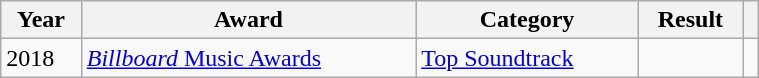<table class="wikitable sortable" style="width: 40%;">
<tr>
<th scope="col">Year</th>
<th scope="col">Award</th>
<th scope="col">Category</th>
<th scope="col">Result</th>
<th scope="col"></th>
</tr>
<tr>
<td>2018</td>
<td><a href='#'><em>Billboard</em> Music Awards</a></td>
<td><a href='#'>Top Soundtrack</a></td>
<td></td>
<td style="text-align:center;"></td>
</tr>
</table>
